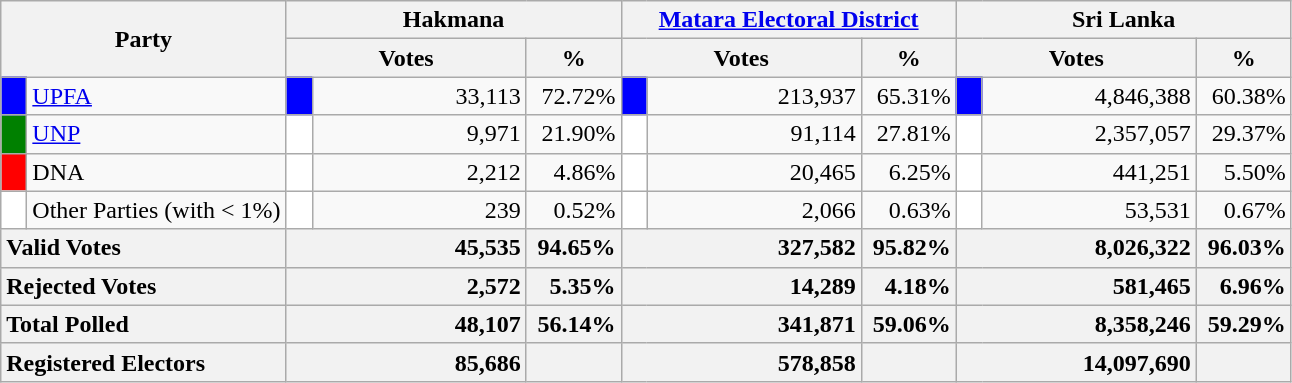<table class="wikitable">
<tr>
<th colspan="2" width="144px"rowspan="2">Party</th>
<th colspan="3" width="216px">Hakmana</th>
<th colspan="3" width="216px"><a href='#'>Matara Electoral District</a></th>
<th colspan="3" width="216px">Sri Lanka</th>
</tr>
<tr>
<th colspan="2" width="144px">Votes</th>
<th>%</th>
<th colspan="2" width="144px">Votes</th>
<th>%</th>
<th colspan="2" width="144px">Votes</th>
<th>%</th>
</tr>
<tr>
<td style="background-color:blue;" width="10px"></td>
<td style="text-align:left;"><a href='#'>UPFA</a></td>
<td style="background-color:blue;" width="10px"></td>
<td style="text-align:right;">33,113</td>
<td style="text-align:right;">72.72%</td>
<td style="background-color:blue;" width="10px"></td>
<td style="text-align:right;">213,937</td>
<td style="text-align:right;">65.31%</td>
<td style="background-color:blue;" width="10px"></td>
<td style="text-align:right;">4,846,388</td>
<td style="text-align:right;">60.38%</td>
</tr>
<tr>
<td style="background-color:green;" width="10px"></td>
<td style="text-align:left;"><a href='#'>UNP</a></td>
<td style="background-color:white;" width="10px"></td>
<td style="text-align:right;">9,971</td>
<td style="text-align:right;">21.90%</td>
<td style="background-color:white;" width="10px"></td>
<td style="text-align:right;">91,114</td>
<td style="text-align:right;">27.81%</td>
<td style="background-color:white;" width="10px"></td>
<td style="text-align:right;">2,357,057</td>
<td style="text-align:right;">29.37%</td>
</tr>
<tr>
<td style="background-color:red;" width="10px"></td>
<td style="text-align:left;">DNA</td>
<td style="background-color:white;" width="10px"></td>
<td style="text-align:right;">2,212</td>
<td style="text-align:right;">4.86%</td>
<td style="background-color:white;" width="10px"></td>
<td style="text-align:right;">20,465</td>
<td style="text-align:right;">6.25%</td>
<td style="background-color:white;" width="10px"></td>
<td style="text-align:right;">441,251</td>
<td style="text-align:right;">5.50%</td>
</tr>
<tr>
<td style="background-color:white;" width="10px"></td>
<td style="text-align:left;">Other Parties (with < 1%)</td>
<td style="background-color:white;" width="10px"></td>
<td style="text-align:right;">239</td>
<td style="text-align:right;">0.52%</td>
<td style="background-color:white;" width="10px"></td>
<td style="text-align:right;">2,066</td>
<td style="text-align:right;">0.63%</td>
<td style="background-color:white;" width="10px"></td>
<td style="text-align:right;">53,531</td>
<td style="text-align:right;">0.67%</td>
</tr>
<tr>
<th colspan="2" width="144px"style="text-align:left;">Valid Votes</th>
<th style="text-align:right;"colspan="2" width="144px">45,535</th>
<th style="text-align:right;">94.65%</th>
<th style="text-align:right;"colspan="2" width="144px">327,582</th>
<th style="text-align:right;">95.82%</th>
<th style="text-align:right;"colspan="2" width="144px">8,026,322</th>
<th style="text-align:right;">96.03%</th>
</tr>
<tr>
<th colspan="2" width="144px"style="text-align:left;">Rejected Votes</th>
<th style="text-align:right;"colspan="2" width="144px">2,572</th>
<th style="text-align:right;">5.35%</th>
<th style="text-align:right;"colspan="2" width="144px">14,289</th>
<th style="text-align:right;">4.18%</th>
<th style="text-align:right;"colspan="2" width="144px">581,465</th>
<th style="text-align:right;">6.96%</th>
</tr>
<tr>
<th colspan="2" width="144px"style="text-align:left;">Total Polled</th>
<th style="text-align:right;"colspan="2" width="144px">48,107</th>
<th style="text-align:right;">56.14%</th>
<th style="text-align:right;"colspan="2" width="144px">341,871</th>
<th style="text-align:right;">59.06%</th>
<th style="text-align:right;"colspan="2" width="144px">8,358,246</th>
<th style="text-align:right;">59.29%</th>
</tr>
<tr>
<th colspan="2" width="144px"style="text-align:left;">Registered Electors</th>
<th style="text-align:right;"colspan="2" width="144px">85,686</th>
<th></th>
<th style="text-align:right;"colspan="2" width="144px">578,858</th>
<th></th>
<th style="text-align:right;"colspan="2" width="144px">14,097,690</th>
<th></th>
</tr>
</table>
